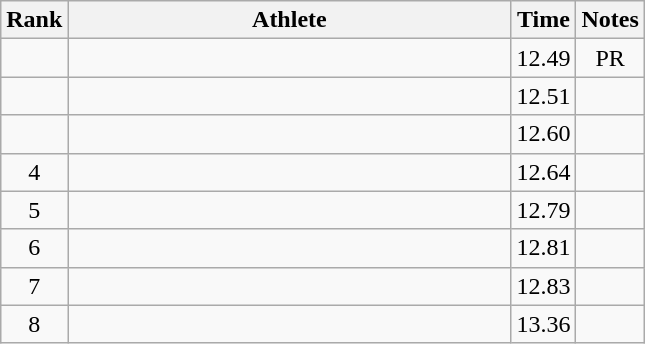<table class="wikitable" style="text-align:center">
<tr>
<th>Rank</th>
<th Style="width:18em">Athlete</th>
<th>Time</th>
<th>Notes</th>
</tr>
<tr>
<td></td>
<td style="text-align:left"></td>
<td>12.49</td>
<td>PR</td>
</tr>
<tr>
<td></td>
<td style="text-align:left"></td>
<td>12.51</td>
<td></td>
</tr>
<tr>
<td></td>
<td style="text-align:left"></td>
<td>12.60</td>
<td></td>
</tr>
<tr>
<td>4</td>
<td style="text-align:left"></td>
<td>12.64</td>
<td></td>
</tr>
<tr>
<td>5</td>
<td style="text-align:left"></td>
<td>12.79</td>
<td></td>
</tr>
<tr>
<td>6</td>
<td style="text-align:left"></td>
<td>12.81</td>
<td></td>
</tr>
<tr>
<td>7</td>
<td style="text-align:left"></td>
<td>12.83</td>
<td></td>
</tr>
<tr>
<td>8</td>
<td style="text-align:left"></td>
<td>13.36</td>
<td></td>
</tr>
</table>
